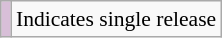<table class="wikitable" style="font-size:90%;">
<tr>
<td style="background-color:#D8BFD8"></td>
<td>Indicates single release</td>
</tr>
</table>
